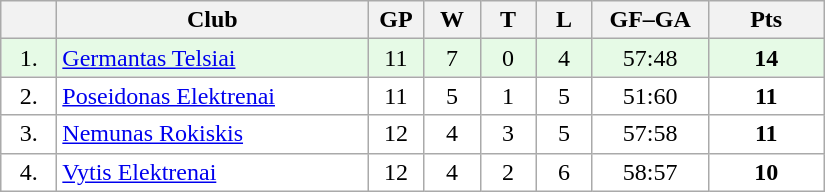<table class="wikitable">
<tr>
<th width="30"></th>
<th width="200">Club</th>
<th width="30">GP</th>
<th width="30">W</th>
<th width="30">T</th>
<th width="30">L</th>
<th width="70">GF–GA</th>
<th width="70">Pts</th>
</tr>
<tr bgcolor="#e6fae6" align="center">
<td>1.</td>
<td align="left"><a href='#'>Germantas Telsiai</a></td>
<td>11</td>
<td>7</td>
<td>0</td>
<td>4</td>
<td>57:48</td>
<td><strong>14</strong></td>
</tr>
<tr bgcolor="#FFFFFF" align="center">
<td>2.</td>
<td align="left"><a href='#'>Poseidonas Elektrenai</a></td>
<td>11</td>
<td>5</td>
<td>1</td>
<td>5</td>
<td>51:60</td>
<td><strong>11</strong></td>
</tr>
<tr bgcolor="#FFFFFF" align="center">
<td>3.</td>
<td align="left"><a href='#'>Nemunas Rokiskis</a></td>
<td>12</td>
<td>4</td>
<td>3</td>
<td>5</td>
<td>57:58</td>
<td><strong>11</strong></td>
</tr>
<tr bgcolor="#FFFFFF" align="center">
<td>4.</td>
<td align="left"><a href='#'>Vytis Elektrenai</a></td>
<td>12</td>
<td>4</td>
<td>2</td>
<td>6</td>
<td>58:57</td>
<td><strong>10</strong></td>
</tr>
</table>
